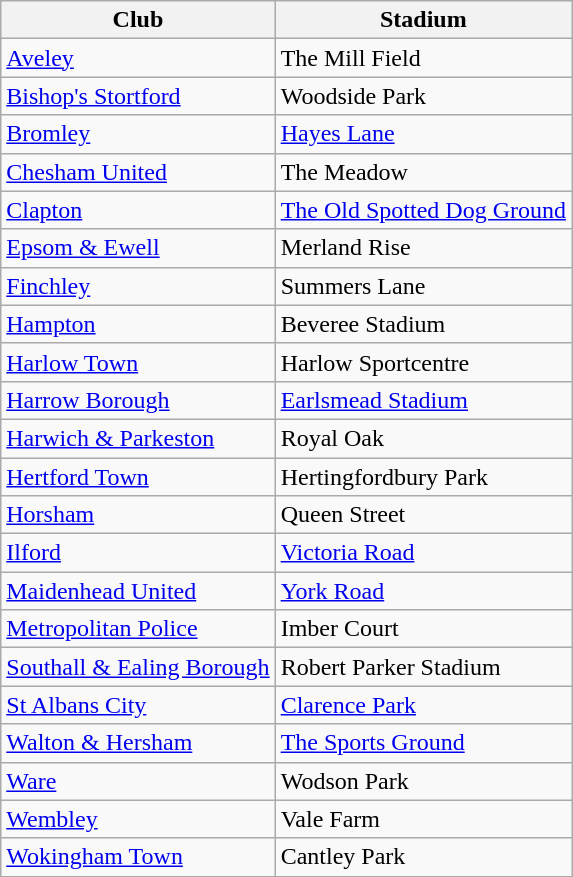<table class="wikitable sortable">
<tr>
<th>Club</th>
<th>Stadium</th>
</tr>
<tr>
<td><a href='#'>Aveley</a></td>
<td>The Mill Field</td>
</tr>
<tr>
<td><a href='#'>Bishop's Stortford</a></td>
<td>Woodside Park</td>
</tr>
<tr>
<td><a href='#'>Bromley</a></td>
<td><a href='#'>Hayes Lane</a></td>
</tr>
<tr>
<td><a href='#'>Chesham United</a></td>
<td>The Meadow</td>
</tr>
<tr>
<td><a href='#'>Clapton</a></td>
<td><a href='#'>The Old Spotted Dog Ground</a></td>
</tr>
<tr>
<td><a href='#'>Epsom & Ewell</a></td>
<td>Merland Rise</td>
</tr>
<tr>
<td><a href='#'>Finchley</a></td>
<td>Summers Lane</td>
</tr>
<tr>
<td><a href='#'>Hampton</a></td>
<td>Beveree Stadium</td>
</tr>
<tr>
<td><a href='#'>Harlow Town</a></td>
<td>Harlow Sportcentre</td>
</tr>
<tr>
<td><a href='#'>Harrow Borough</a></td>
<td><a href='#'>Earlsmead Stadium</a></td>
</tr>
<tr>
<td><a href='#'>Harwich & Parkeston</a></td>
<td>Royal Oak</td>
</tr>
<tr>
<td><a href='#'>Hertford Town</a></td>
<td>Hertingfordbury Park</td>
</tr>
<tr>
<td><a href='#'>Horsham</a></td>
<td>Queen Street</td>
</tr>
<tr>
<td><a href='#'>Ilford</a></td>
<td><a href='#'>Victoria Road</a></td>
</tr>
<tr>
<td><a href='#'>Maidenhead United</a></td>
<td><a href='#'>York Road</a></td>
</tr>
<tr>
<td><a href='#'>Metropolitan Police</a></td>
<td>Imber Court</td>
</tr>
<tr>
<td><a href='#'>Southall & Ealing Borough</a></td>
<td>Robert Parker Stadium</td>
</tr>
<tr>
<td><a href='#'>St Albans City</a></td>
<td><a href='#'>Clarence Park</a></td>
</tr>
<tr>
<td><a href='#'>Walton & Hersham</a></td>
<td><a href='#'>The Sports Ground</a></td>
</tr>
<tr>
<td><a href='#'>Ware</a></td>
<td>Wodson Park</td>
</tr>
<tr>
<td><a href='#'>Wembley</a></td>
<td>Vale Farm</td>
</tr>
<tr>
<td><a href='#'>Wokingham Town</a></td>
<td>Cantley Park</td>
</tr>
</table>
